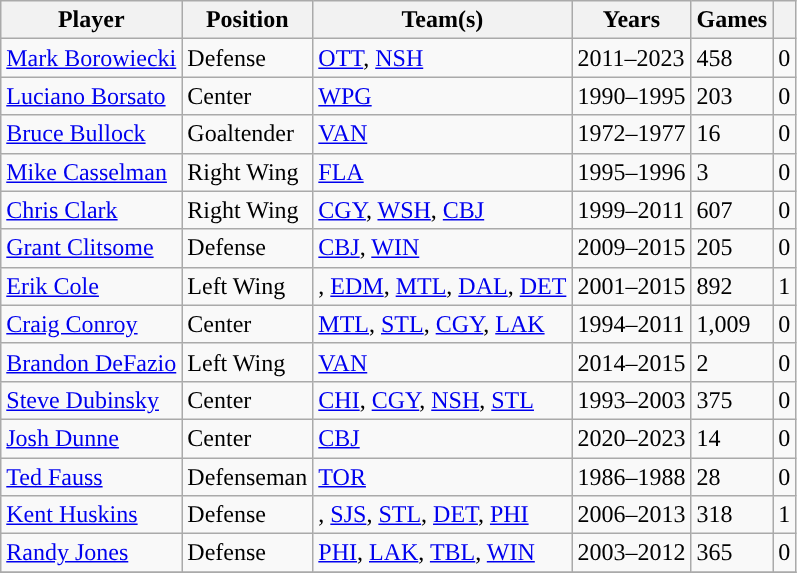<table class="wikitable sortable">
<tr>
<th>Player</th>
<th>Position</th>
<th>Team(s)</th>
<th>Years</th>
<th>Games</th>
<th><a href='#'></a></th>
</tr>
<tr>
<td><a href='#'>Mark Borowiecki</a></td>
<td>Defense</td>
<td><a href='#'>OTT</a>, <a href='#'>NSH</a></td>
<td>2011–2023</td>
<td>458</td>
<td>0</td>
</tr>
<tr>
<td><a href='#'>Luciano Borsato</a></td>
<td>Center</td>
<td><a href='#'>WPG</a></td>
<td>1990–1995</td>
<td>203</td>
<td>0</td>
</tr>
<tr>
<td><a href='#'>Bruce Bullock</a></td>
<td>Goaltender</td>
<td><a href='#'>VAN</a></td>
<td>1972–1977</td>
<td>16</td>
<td>0</td>
</tr>
<tr>
<td><a href='#'>Mike Casselman</a></td>
<td>Right Wing</td>
<td><a href='#'>FLA</a></td>
<td>1995–1996</td>
<td>3</td>
<td>0</td>
</tr>
<tr>
<td><a href='#'>Chris Clark</a></td>
<td>Right Wing</td>
<td><a href='#'>CGY</a>, <a href='#'>WSH</a>, <a href='#'>CBJ</a></td>
<td>1999–2011</td>
<td>607</td>
<td>0</td>
</tr>
<tr>
<td><a href='#'>Grant Clitsome</a></td>
<td>Defense</td>
<td><a href='#'>CBJ</a>, <a href='#'>WIN</a></td>
<td>2009–2015</td>
<td>205</td>
<td>0</td>
</tr>
<tr>
<td><a href='#'>Erik Cole</a></td>
<td>Left Wing</td>
<td><span><strong></strong></span>, <a href='#'>EDM</a>, <a href='#'>MTL</a>, <a href='#'>DAL</a>, <a href='#'>DET</a></td>
<td>2001–2015</td>
<td>892</td>
<td>1</td>
</tr>
<tr>
<td><a href='#'>Craig Conroy</a></td>
<td>Center</td>
<td><a href='#'>MTL</a>, <a href='#'>STL</a>, <a href='#'>CGY</a>, <a href='#'>LAK</a></td>
<td>1994–2011</td>
<td>1,009</td>
<td>0</td>
</tr>
<tr>
<td><a href='#'>Brandon DeFazio</a></td>
<td>Left Wing</td>
<td><a href='#'>VAN</a></td>
<td>2014–2015</td>
<td>2</td>
<td>0</td>
</tr>
<tr>
<td><a href='#'>Steve Dubinsky</a></td>
<td>Center</td>
<td><a href='#'>CHI</a>, <a href='#'>CGY</a>, <a href='#'>NSH</a>, <a href='#'>STL</a></td>
<td>1993–2003</td>
<td>375</td>
<td>0</td>
</tr>
<tr>
<td><a href='#'>Josh Dunne</a></td>
<td>Center</td>
<td><a href='#'>CBJ</a></td>
<td>2020–2023</td>
<td>14</td>
<td>0</td>
</tr>
<tr>
<td><a href='#'>Ted Fauss</a></td>
<td>Defenseman</td>
<td><a href='#'>TOR</a></td>
<td>1986–1988</td>
<td>28</td>
<td>0</td>
</tr>
<tr>
<td><a href='#'>Kent Huskins</a></td>
<td>Defense</td>
<td><span><strong></strong></span>, <a href='#'>SJS</a>, <a href='#'>STL</a>, <a href='#'>DET</a>, <a href='#'>PHI</a></td>
<td>2006–2013</td>
<td>318</td>
<td>1</td>
</tr>
<tr>
<td><a href='#'>Randy Jones</a></td>
<td>Defense</td>
<td><a href='#'>PHI</a>, <a href='#'>LAK</a>, <a href='#'>TBL</a>, <a href='#'>WIN</a></td>
<td>2003–2012</td>
<td>365</td>
<td>0</td>
</tr>
<tr>
</tr>
</table>
